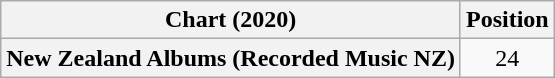<table class="wikitable plainrowheaders" style="text-align:center">
<tr>
<th scope="col">Chart (2020)</th>
<th scope="col">Position</th>
</tr>
<tr>
<th scope="row">New Zealand Albums (Recorded Music NZ)</th>
<td>24</td>
</tr>
</table>
